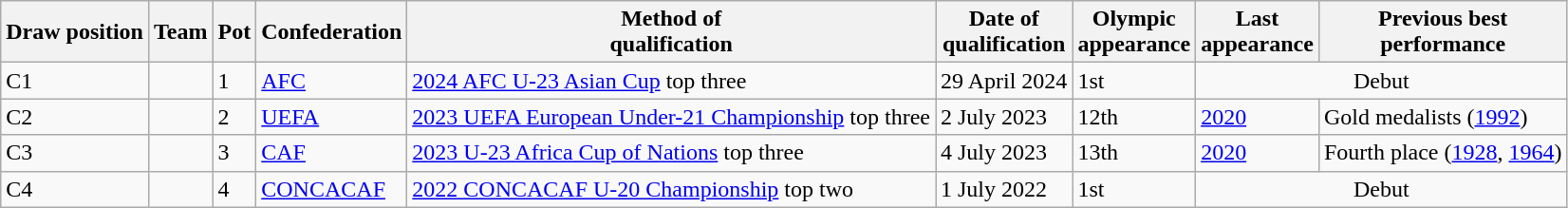<table class="wikitable sortable">
<tr>
<th>Draw position</th>
<th>Team</th>
<th>Pot</th>
<th>Confederation</th>
<th>Method of<br>qualification</th>
<th>Date of<br>qualification</th>
<th>Olympic<br>appearance</th>
<th>Last<br>appearance</th>
<th>Previous best<br>performance</th>
</tr>
<tr>
<td>C1</td>
<td style=white-space:nowrap></td>
<td>1</td>
<td><a href='#'>AFC</a></td>
<td><a href='#'>2024 AFC U-23 Asian Cup</a> top three</td>
<td>29 April 2024</td>
<td data-sort-value="1">1st</td>
<td colspan=2 align=center>Debut</td>
</tr>
<tr>
<td>C2</td>
<td style=white-space:nowrap></td>
<td>2</td>
<td><a href='#'>UEFA</a></td>
<td><a href='#'>2023 UEFA European Under-21 Championship</a> top three</td>
<td>2 July 2023</td>
<td data-sort-value="12">12th</td>
<td><a href='#'>2020</a></td>
<td data-sort-value="1">Gold medalists (<a href='#'>1992</a>)</td>
</tr>
<tr>
<td>C3</td>
<td style=white-space:nowrap></td>
<td>3</td>
<td><a href='#'>CAF</a></td>
<td><a href='#'>2023 U-23 Africa Cup of Nations</a> top three</td>
<td>4 July 2023</td>
<td data-sort-value="13">13th</td>
<td><a href='#'>2020</a></td>
<td data-sort-value="4">Fourth place (<a href='#'>1928</a>, <a href='#'>1964</a>)</td>
</tr>
<tr>
<td>C4</td>
<td style=white-space:nowrap></td>
<td>4</td>
<td><a href='#'>CONCACAF</a></td>
<td><a href='#'>2022 CONCACAF U-20 Championship</a> top two</td>
<td>1 July 2022</td>
<td data-sort-value="1">1st</td>
<td colspan=2 align=center>Debut</td>
</tr>
</table>
